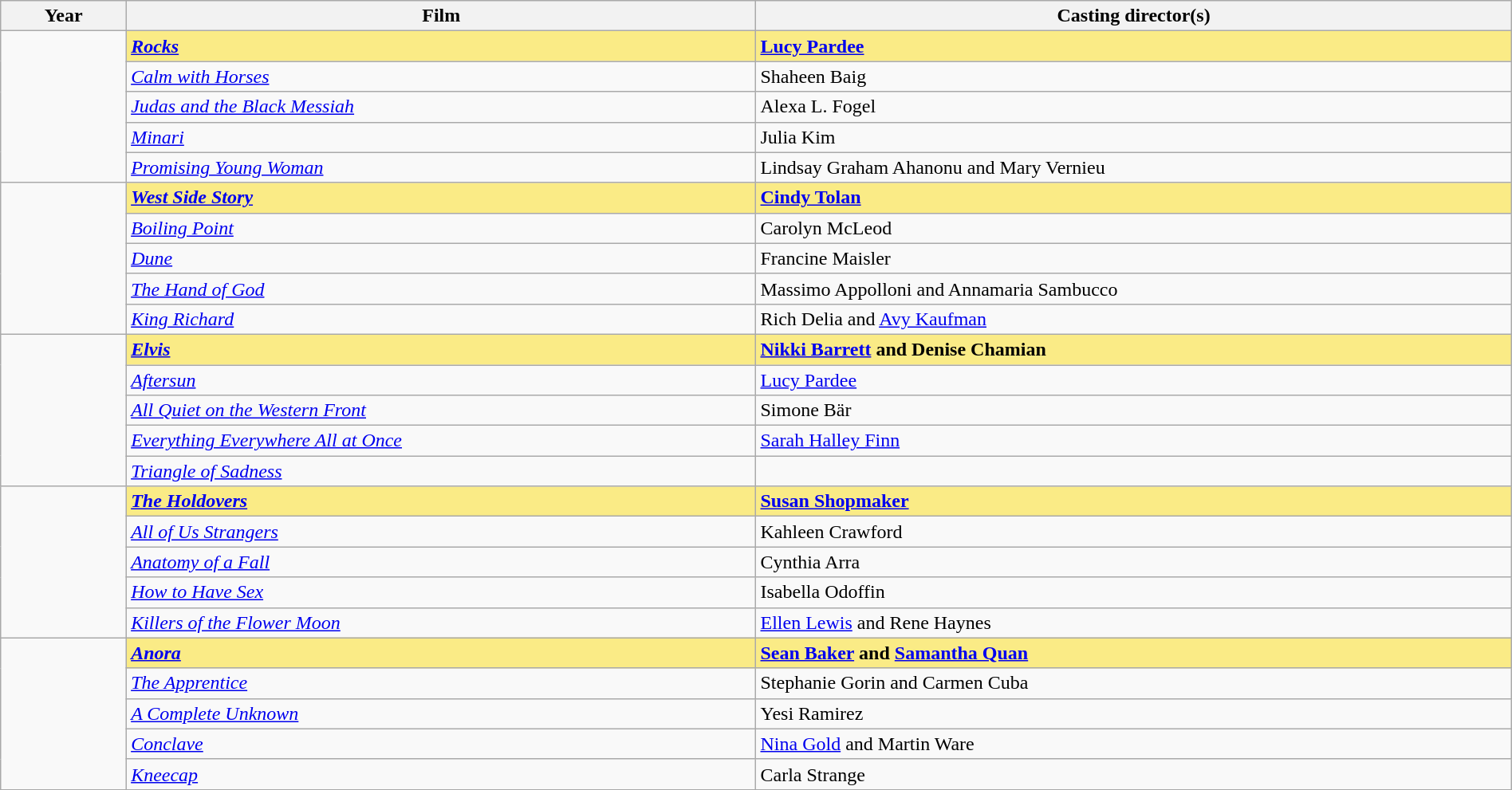<table class="wikitable" style="width:100%;" cellpadding="5">
<tr>
<th style="width:5%;">Year</th>
<th style="width:25%;">Film</th>
<th style="width:30%;">Casting director(s)</th>
</tr>
<tr>
<td rowspan="5"></td>
<td style="background:#FAEB86"><strong><em><a href='#'>Rocks</a></em></strong></td>
<td style="background:#FAEB86"><strong><a href='#'>Lucy Pardee</a></strong></td>
</tr>
<tr>
<td><em><a href='#'>Calm with Horses</a></em></td>
<td>Shaheen Baig</td>
</tr>
<tr>
<td><em><a href='#'>Judas and the Black Messiah</a></em></td>
<td>Alexa L. Fogel</td>
</tr>
<tr>
<td><em><a href='#'>Minari</a></em></td>
<td>Julia Kim</td>
</tr>
<tr>
<td><em><a href='#'>Promising Young Woman</a></em></td>
<td>Lindsay Graham Ahanonu and Mary Vernieu</td>
</tr>
<tr>
<td rowspan="5"></td>
<td style="background:#FAEB86"><strong><em><a href='#'>West Side Story</a></em></strong></td>
<td style="background:#FAEB86"><strong><a href='#'>Cindy Tolan</a></strong></td>
</tr>
<tr>
<td><em><a href='#'>Boiling Point</a></em></td>
<td>Carolyn McLeod</td>
</tr>
<tr>
<td><em><a href='#'>Dune</a></em></td>
<td>Francine Maisler</td>
</tr>
<tr>
<td><em><a href='#'>The Hand of God</a></em></td>
<td>Massimo Appolloni and Annamaria Sambucco</td>
</tr>
<tr>
<td><em><a href='#'>King Richard</a></em></td>
<td>Rich Delia and <a href='#'>Avy Kaufman</a></td>
</tr>
<tr>
<td rowspan="5"></td>
<td style="background:#FAEB86"><strong><em><a href='#'>Elvis</a></em></strong></td>
<td style="background:#FAEB86"><strong><a href='#'>Nikki Barrett</a> and Denise Chamian</strong></td>
</tr>
<tr>
<td><em><a href='#'>Aftersun</a></em></td>
<td><a href='#'>Lucy Pardee</a></td>
</tr>
<tr>
<td><em><a href='#'>All Quiet on the Western Front</a></em></td>
<td>Simone Bär</td>
</tr>
<tr>
<td><em><a href='#'>Everything Everywhere All at Once</a></em></td>
<td><a href='#'>Sarah Halley Finn</a></td>
</tr>
<tr>
<td><em><a href='#'>Triangle of Sadness</a></em></td>
<td></td>
</tr>
<tr>
<td rowspan="5"></td>
<td style="background:#FAEB86"><strong><em><a href='#'>The Holdovers</a></em></strong></td>
<td style="background:#FAEB86"><strong><a href='#'>Susan Shopmaker</a></strong></td>
</tr>
<tr>
<td><em><a href='#'>All of Us Strangers</a></em></td>
<td>Kahleen Crawford</td>
</tr>
<tr>
<td><em><a href='#'>Anatomy of a Fall</a></em></td>
<td>Cynthia Arra</td>
</tr>
<tr>
<td><em><a href='#'>How to Have Sex</a></em></td>
<td>Isabella Odoffin</td>
</tr>
<tr>
<td><em><a href='#'>Killers of the Flower Moon</a></em></td>
<td><a href='#'>Ellen Lewis</a> and Rene Haynes</td>
</tr>
<tr>
<td rowspan="5"></td>
<td style="background:#FAEB86"><strong><em><a href='#'>Anora</a></em></strong></td>
<td style="background:#FAEB86"><strong><a href='#'>Sean Baker</a> and <a href='#'>Samantha Quan</a></strong></td>
</tr>
<tr>
<td><em><a href='#'>The Apprentice</a></em></td>
<td>Stephanie Gorin and Carmen Cuba</td>
</tr>
<tr>
<td><em><a href='#'>A Complete Unknown</a></em></td>
<td>Yesi Ramirez</td>
</tr>
<tr>
<td><em><a href='#'>Conclave</a></em></td>
<td><a href='#'>Nina Gold</a> and Martin Ware</td>
</tr>
<tr>
<td><em><a href='#'>Kneecap</a></em></td>
<td>Carla Strange</td>
</tr>
</table>
